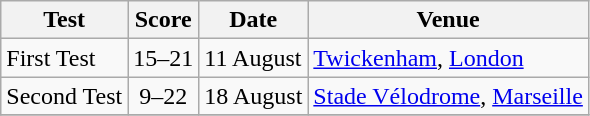<table class="wikitable">
<tr>
<th>Test</th>
<th>Score</th>
<th>Date</th>
<th>Venue</th>
</tr>
<tr>
<td>First Test</td>
<td align=center>15–21</td>
<td>11 August</td>
<td><a href='#'>Twickenham</a>, <a href='#'>London</a></td>
</tr>
<tr>
<td>Second Test</td>
<td align=center>9–22</td>
<td>18 August</td>
<td><a href='#'>Stade Vélodrome</a>, <a href='#'>Marseille</a></td>
</tr>
<tr>
</tr>
</table>
